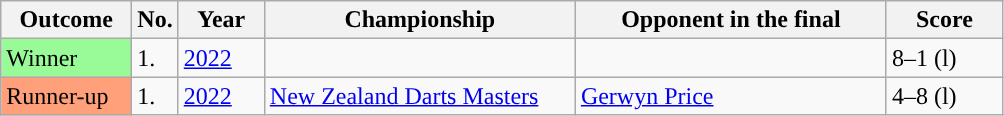<table class="sortable wikitable">
<tr>
<th style="width:80px;">Outcome</th>
<th style="width:20px;">No.</th>
<th style="width:50px;">Year</th>
<th style="width:200px;">Championship</th>
<th style="width:200px;">Opponent in the final</th>
<th style="width:70px;">Score</th>
</tr>
<tr style=>
<td style="background:#98FB98">Winner</td>
<td>1.</td>
<td><a href='#'>2022</a></td>
<td></td>
<td></td>
<td>8–1 (l)</td>
</tr>
<tr>
<td style="background:#ffa07a">Runner-up</td>
<td>1.</td>
<td><a href='#'>2022</a></td>
<td><a href='#'>New Zealand Darts Masters</a></td>
<td> <a href='#'>Gerwyn Price</a></td>
<td>4–8 (l)</td>
</tr>
</table>
